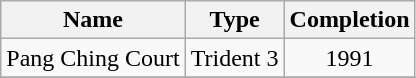<table class="wikitable" style="text-align: center">
<tr>
<th>Name</th>
<th>Type</th>
<th>Completion</th>
</tr>
<tr>
<td>Pang Ching Court</td>
<td rowspan="1">Trident 3</td>
<td rowspan="1">1991</td>
</tr>
<tr>
</tr>
</table>
